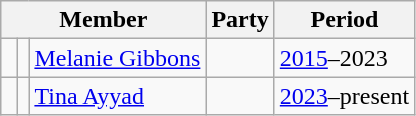<table class="wikitable">
<tr>
<th colspan="3">Member</th>
<th>Party</th>
<th>Period</th>
</tr>
<tr>
<td> </td>
<td></td>
<td><a href='#'>Melanie Gibbons</a></td>
<td></td>
<td><a href='#'>2015</a>–2023</td>
</tr>
<tr>
<td> </td>
<td></td>
<td><a href='#'>Tina Ayyad</a></td>
<td></td>
<td><a href='#'>2023</a>–present</td>
</tr>
</table>
